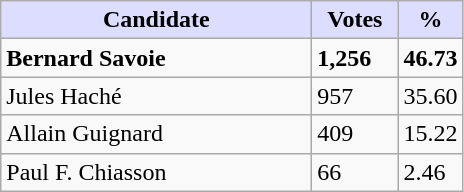<table class="wikitable">
<tr>
<th style="background:#ddf; width:200px;">Candidate</th>
<th style="background:#ddf; width:50px;">Votes</th>
<th style="background:#ddf; width:30px;">%</th>
</tr>
<tr>
<td><strong>Bernard Savoie</strong></td>
<td><strong>1,256</strong></td>
<td><strong>46.73</strong></td>
</tr>
<tr>
<td>Jules Haché</td>
<td>957</td>
<td>35.60</td>
</tr>
<tr>
<td>Allain Guignard</td>
<td>409</td>
<td>15.22</td>
</tr>
<tr>
<td>Paul F. Chiasson</td>
<td>66</td>
<td>2.46</td>
</tr>
</table>
